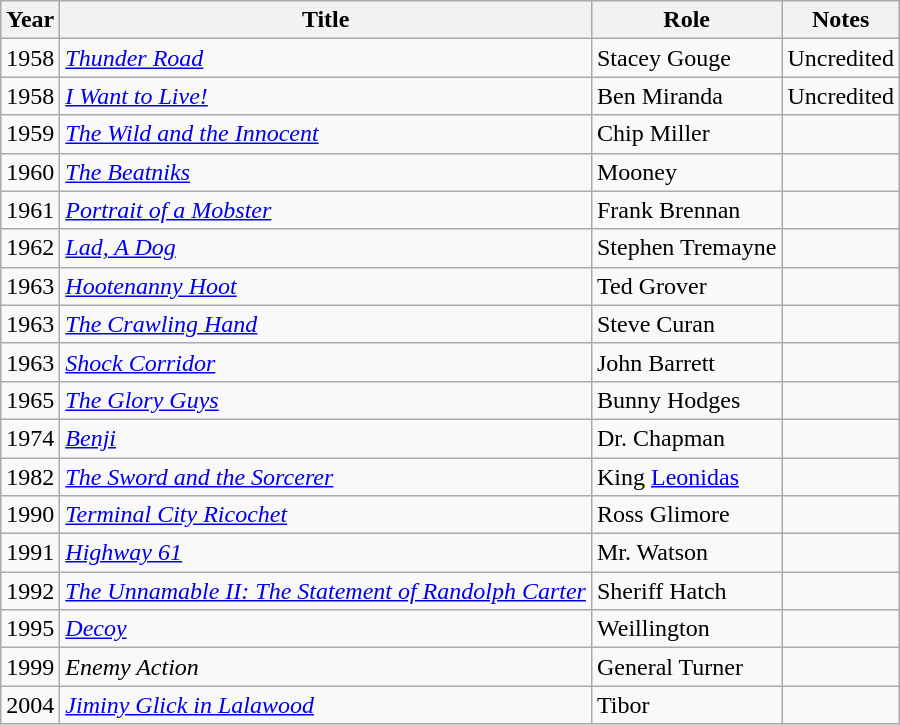<table class="wikitable sortable">
<tr>
<th>Year</th>
<th>Title</th>
<th>Role</th>
<th>Notes</th>
</tr>
<tr>
<td>1958</td>
<td><em><a href='#'>Thunder Road</a></em></td>
<td>Stacey Gouge</td>
<td>Uncredited</td>
</tr>
<tr>
<td>1958</td>
<td><em><a href='#'>I Want to Live!</a></em></td>
<td>Ben Miranda</td>
<td>Uncredited</td>
</tr>
<tr>
<td>1959</td>
<td data-sort-value="Wild and the Innocent, The"><em><a href='#'>The Wild and the Innocent</a></em></td>
<td>Chip Miller</td>
<td></td>
</tr>
<tr>
<td>1960</td>
<td data-sort-value="Beatniks, The"><em><a href='#'>The Beatniks</a></em></td>
<td>Mooney</td>
<td></td>
</tr>
<tr>
<td>1961</td>
<td><em><a href='#'>Portrait of a Mobster</a></em></td>
<td>Frank Brennan</td>
<td></td>
</tr>
<tr>
<td>1962</td>
<td><em><a href='#'>Lad, A Dog</a></em></td>
<td>Stephen Tremayne</td>
<td></td>
</tr>
<tr>
<td>1963</td>
<td><em><a href='#'>Hootenanny Hoot</a></em></td>
<td>Ted Grover</td>
<td></td>
</tr>
<tr>
<td>1963</td>
<td data-sort-value="Crawling Hand, The"><em><a href='#'>The Crawling Hand</a></em></td>
<td>Steve Curan</td>
<td></td>
</tr>
<tr>
<td>1963</td>
<td><em><a href='#'>Shock Corridor</a></em></td>
<td>John Barrett</td>
<td></td>
</tr>
<tr>
<td>1965</td>
<td data-sort-value="Glory Guys, The"><em><a href='#'>The Glory Guys</a></em></td>
<td>Bunny Hodges</td>
<td></td>
</tr>
<tr>
<td>1974</td>
<td><em><a href='#'>Benji</a></em></td>
<td>Dr. Chapman</td>
<td></td>
</tr>
<tr>
<td>1982</td>
<td data-sort-value="Sword and the Sorcerer, The"><em><a href='#'>The Sword and the Sorcerer</a></em></td>
<td>King <a href='#'>Leonidas</a></td>
<td></td>
</tr>
<tr>
<td>1990</td>
<td><em><a href='#'>Terminal City Ricochet</a></em></td>
<td>Ross Glimore</td>
<td></td>
</tr>
<tr>
<td>1991</td>
<td><em><a href='#'>Highway 61</a></em></td>
<td>Mr. Watson</td>
<td></td>
</tr>
<tr>
<td>1992</td>
<td data-sort-value="Unnamable II: The Statement of Randolph Carter, The"><em><a href='#'>The Unnamable II: The Statement of Randolph Carter</a></em></td>
<td>Sheriff Hatch</td>
<td></td>
</tr>
<tr>
<td>1995</td>
<td><em><a href='#'>Decoy</a></em></td>
<td>Weillington</td>
<td></td>
</tr>
<tr>
<td>1999</td>
<td><em>Enemy Action</em></td>
<td>General Turner</td>
<td></td>
</tr>
<tr>
<td>2004</td>
<td><em><a href='#'>Jiminy Glick in Lalawood</a></em></td>
<td>Tibor</td>
<td></td>
</tr>
</table>
